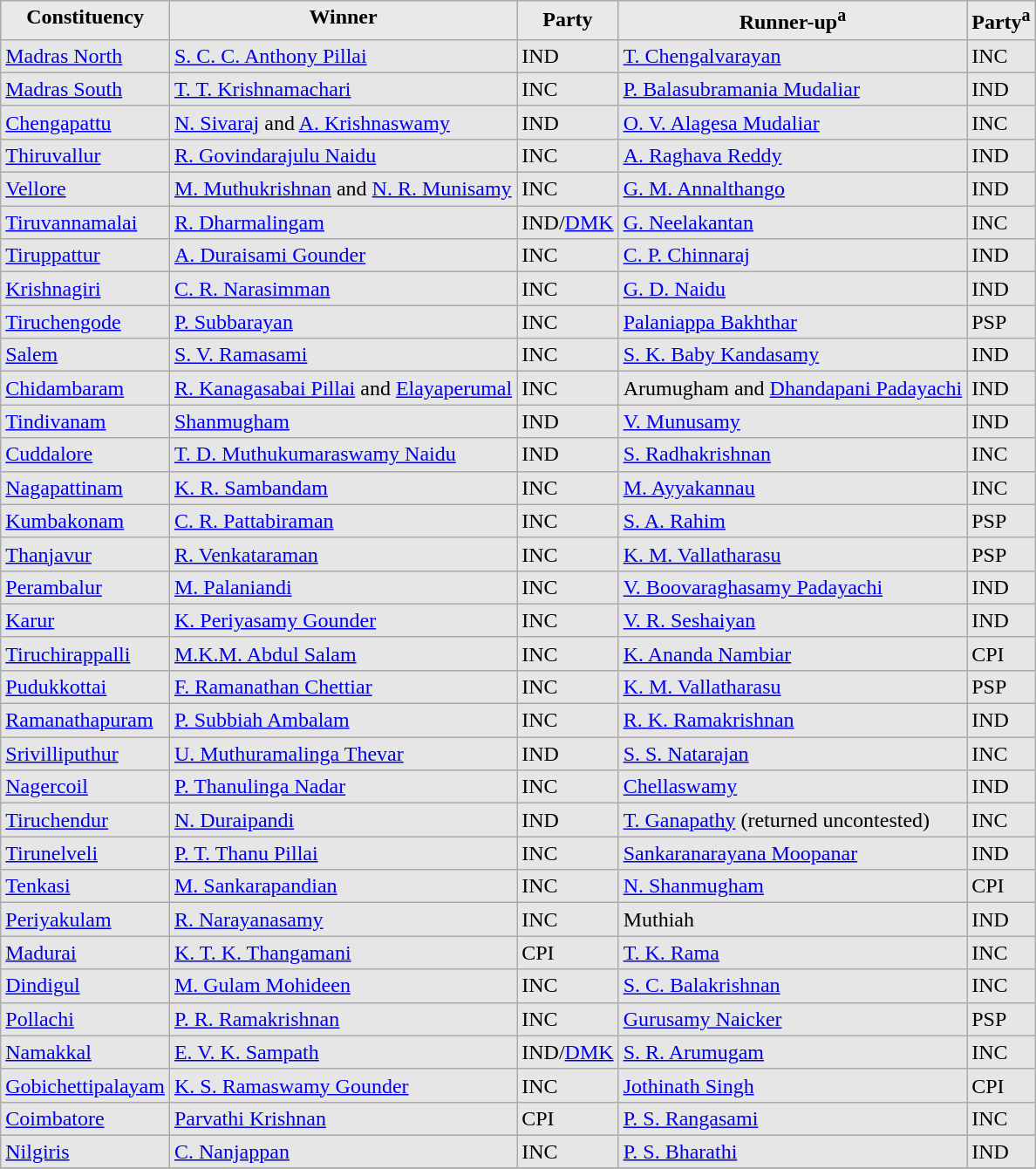<table class="wikitable sortable static-row-numbers static-row-header-hash">
<tr bgcolor="#cccccc">
<th style="background-color:#E9E9E9" align=left valign=top>Constituency</th>
<th style="background-color:#E9E9E9" align=left valign=top>Winner</th>
<th style="background-color:#E9E9E9" align=right>Party</th>
<th style="background-color:#E9E9E9" align=right>Runner-up<sup>a</sup></th>
<th style="background-color:#E9E9E9" align=right>Party<sup>a</sup></th>
</tr>
<tr bgcolor=#E6E6E6>
<td><a href='#'>Madras North</a></td>
<td><a href='#'>S. C. C. Anthony Pillai</a></td>
<td>IND</td>
<td><a href='#'>T. Chengalvarayan</a></td>
<td>INC</td>
</tr>
<tr bgcolor=#E6E6E6>
<td><a href='#'>Madras South</a></td>
<td><a href='#'>T. T. Krishnamachari</a></td>
<td>INC</td>
<td><a href='#'>P. Balasubramania Mudaliar</a></td>
<td>IND</td>
</tr>
<tr bgcolor=#E6E6E6>
<td><a href='#'>Chengapattu</a></td>
<td><a href='#'>N. Sivaraj</a> and <a href='#'>A. Krishnaswamy</a></td>
<td>IND</td>
<td><a href='#'>O. V. Alagesa Mudaliar</a></td>
<td>INC</td>
</tr>
<tr bgcolor=#E6E6E6>
<td><a href='#'>Thiruvallur</a></td>
<td><a href='#'>R. Govindarajulu Naidu</a></td>
<td>INC</td>
<td><a href='#'>A. Raghava Reddy</a></td>
<td>IND</td>
</tr>
<tr bgcolor=#E6E6E6>
<td><a href='#'>Vellore</a></td>
<td><a href='#'>M. Muthukrishnan</a> and <a href='#'>N. R. Munisamy</a></td>
<td>INC</td>
<td><a href='#'>G. M. Annalthango</a></td>
<td>IND</td>
</tr>
<tr bgcolor=#E6E6E6>
<td><a href='#'>Tiruvannamalai</a></td>
<td><a href='#'>R. Dharmalingam</a></td>
<td>IND/<a href='#'>DMK</a></td>
<td><a href='#'>G. Neelakantan</a></td>
<td>INC</td>
</tr>
<tr bgcolor=#E6E6E6>
<td><a href='#'>Tiruppattur</a></td>
<td><a href='#'>A. Duraisami Gounder</a></td>
<td>INC</td>
<td><a href='#'>C. P. Chinnaraj</a></td>
<td>IND</td>
</tr>
<tr bgcolor=#E6E6E6>
<td><a href='#'>Krishnagiri</a></td>
<td><a href='#'>C. R. Narasimman</a></td>
<td>INC</td>
<td><a href='#'>G. D. Naidu</a></td>
<td>IND</td>
</tr>
<tr bgcolor=#E6E6E6>
<td><a href='#'>Tiruchengode</a></td>
<td><a href='#'>P. Subbarayan</a></td>
<td>INC</td>
<td><a href='#'>Palaniappa Bakhthar</a></td>
<td>PSP</td>
</tr>
<tr bgcolor=#E6E6E6>
<td><a href='#'>Salem</a></td>
<td><a href='#'>S. V. Ramasami</a></td>
<td>INC</td>
<td><a href='#'>S. K. Baby Kandasamy</a></td>
<td>IND</td>
</tr>
<tr bgcolor=#E6E6E6>
<td><a href='#'>Chidambaram</a></td>
<td><a href='#'>R. Kanagasabai Pillai</a> and <a href='#'>Elayaperumal</a></td>
<td>INC</td>
<td>Arumugham and <a href='#'>Dhandapani Padayachi</a></td>
<td>IND</td>
</tr>
<tr bgcolor=#E6E6E6>
<td><a href='#'>Tindivanam</a></td>
<td><a href='#'>Shanmugham</a></td>
<td>IND</td>
<td><a href='#'>V. Munusamy</a></td>
<td>IND</td>
</tr>
<tr bgcolor=#E6E6E6>
<td><a href='#'>Cuddalore</a></td>
<td><a href='#'>T. D. Muthukumaraswamy Naidu</a></td>
<td>IND</td>
<td><a href='#'>S. Radhakrishnan</a></td>
<td>INC</td>
</tr>
<tr bgcolor=#E6E6E6>
<td><a href='#'>Nagapattinam</a></td>
<td><a href='#'>K. R. Sambandam</a></td>
<td>INC</td>
<td><a href='#'>M. Ayyakannau</a></td>
<td>INC</td>
</tr>
<tr bgcolor=#E6E6E6>
<td><a href='#'>Kumbakonam</a></td>
<td><a href='#'>C. R. Pattabiraman</a></td>
<td>INC</td>
<td><a href='#'>S. A. Rahim</a></td>
<td>PSP</td>
</tr>
<tr bgcolor=#E6E6E6>
<td><a href='#'>Thanjavur</a></td>
<td><a href='#'>R. Venkataraman</a></td>
<td>INC</td>
<td><a href='#'>K. M. Vallatharasu</a></td>
<td>PSP</td>
</tr>
<tr bgcolor=#E6E6E6>
<td><a href='#'>Perambalur</a></td>
<td><a href='#'>M. Palaniandi</a></td>
<td>INC</td>
<td><a href='#'>V. Boovaraghasamy Padayachi</a></td>
<td>IND</td>
</tr>
<tr bgcolor=#E6E6E6>
<td><a href='#'>Karur</a></td>
<td><a href='#'>K. Periyasamy Gounder</a></td>
<td>INC</td>
<td><a href='#'>V. R. Seshaiyan</a></td>
<td>IND</td>
</tr>
<tr bgcolor=#E6E6E6>
<td><a href='#'>Tiruchirappalli</a></td>
<td><a href='#'>M.K.M. Abdul Salam</a></td>
<td>INC</td>
<td><a href='#'>K. Ananda Nambiar</a></td>
<td>CPI</td>
</tr>
<tr bgcolor=#E6E6E6>
<td><a href='#'>Pudukkottai</a></td>
<td><a href='#'>F. Ramanathan Chettiar</a></td>
<td>INC</td>
<td><a href='#'>K. M. Vallatharasu</a></td>
<td>PSP</td>
</tr>
<tr bgcolor=#E6E6E6>
<td><a href='#'>Ramanathapuram</a></td>
<td><a href='#'>P. Subbiah Ambalam</a></td>
<td>INC</td>
<td><a href='#'>R. K. Ramakrishnan</a></td>
<td>IND</td>
</tr>
<tr bgcolor=#E6E6E6>
<td><a href='#'>Srivilliputhur</a></td>
<td><a href='#'>U. Muthuramalinga Thevar</a></td>
<td>IND</td>
<td><a href='#'>S. S. Natarajan</a></td>
<td>INC</td>
</tr>
<tr bgcolor=#E6E6E6>
<td><a href='#'>Nagercoil</a></td>
<td><a href='#'>P. Thanulinga Nadar</a></td>
<td>INC</td>
<td><a href='#'>Chellaswamy</a></td>
<td>IND</td>
</tr>
<tr bgcolor=#E6E6E6>
<td><a href='#'>Tiruchendur</a></td>
<td><a href='#'>N. Duraipandi</a></td>
<td>IND</td>
<td><a href='#'>T. Ganapathy</a> (returned uncontested)</td>
<td>INC</td>
</tr>
<tr bgcolor=#E6E6E6>
<td><a href='#'>Tirunelveli</a></td>
<td><a href='#'>P. T. Thanu Pillai</a></td>
<td>INC</td>
<td><a href='#'>Sankaranarayana Moopanar</a></td>
<td>IND</td>
</tr>
<tr bgcolor=#E6E6E6>
<td><a href='#'>Tenkasi</a></td>
<td><a href='#'>M. Sankarapandian</a></td>
<td>INC</td>
<td><a href='#'>N. Shanmugham</a></td>
<td>CPI</td>
</tr>
<tr bgcolor=#E6E6E6>
<td><a href='#'>Periyakulam</a></td>
<td><a href='#'>R. Narayanasamy</a></td>
<td>INC</td>
<td>Muthiah</td>
<td>IND</td>
</tr>
<tr bgcolor=#E6E6E6>
<td><a href='#'>Madurai</a></td>
<td><a href='#'>K. T. K. Thangamani</a></td>
<td>CPI</td>
<td><a href='#'>T. K. Rama</a></td>
<td>INC</td>
</tr>
<tr bgcolor=#E6E6E6>
<td><a href='#'>Dindigul</a></td>
<td><a href='#'>M. Gulam Mohideen</a></td>
<td>INC</td>
<td><a href='#'>S. C. Balakrishnan</a></td>
<td>INC</td>
</tr>
<tr bgcolor=#E6E6E6>
<td><a href='#'>Pollachi</a></td>
<td><a href='#'>P. R. Ramakrishnan</a></td>
<td>INC</td>
<td><a href='#'>Gurusamy Naicker</a></td>
<td>PSP</td>
</tr>
<tr bgcolor=#E6E6E6>
<td><a href='#'>Namakkal</a></td>
<td><a href='#'>E. V. K. Sampath</a></td>
<td>IND/<a href='#'>DMK</a></td>
<td><a href='#'>S. R. Arumugam</a></td>
<td>INC</td>
</tr>
<tr bgcolor=#E6E6E6>
<td><a href='#'>Gobichettipalayam</a></td>
<td><a href='#'>K. S. Ramaswamy Gounder</a></td>
<td>INC</td>
<td><a href='#'>Jothinath Singh</a></td>
<td>CPI</td>
</tr>
<tr bgcolor=#E6E6E6>
<td><a href='#'>Coimbatore</a></td>
<td><a href='#'>Parvathi Krishnan</a></td>
<td>CPI</td>
<td><a href='#'>P. S. Rangasami</a></td>
<td>INC</td>
</tr>
<tr bgcolor=#E6E6E6>
<td><a href='#'>Nilgiris</a></td>
<td><a href='#'>C. Nanjappan</a></td>
<td>INC</td>
<td><a href='#'>P. S. Bharathi</a></td>
<td>IND</td>
</tr>
<tr>
</tr>
</table>
